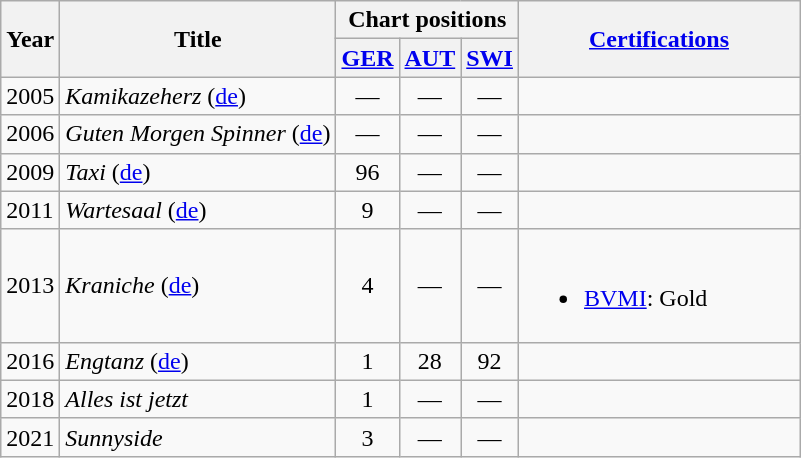<table class="wikitable">
<tr>
<th rowspan="2">Year</th>
<th rowspan="2">Title</th>
<th colspan="3">Chart positions</th>
<th rowspan="2" width="180"><a href='#'>Certifications</a></th>
</tr>
<tr>
<th><a href='#'>GER</a><br></th>
<th><a href='#'>AUT</a><br></th>
<th><a href='#'>SWI</a><br></th>
</tr>
<tr>
<td>2005</td>
<td><em>Kamikazeherz</em> (<a href='#'>de</a>)</td>
<td align="center">—</td>
<td align="center">—</td>
<td align="center">—</td>
<td align="center"></td>
</tr>
<tr>
<td>2006</td>
<td><em>Guten Morgen Spinner</em> (<a href='#'>de</a>)</td>
<td align="center">—</td>
<td align="center">—</td>
<td align="center">—</td>
<td align="center"></td>
</tr>
<tr>
<td>2009</td>
<td><em>Taxi</em> (<a href='#'>de</a>)</td>
<td align="center">96</td>
<td align="center">—</td>
<td align="center">—</td>
<td align="center"></td>
</tr>
<tr>
<td>2011</td>
<td><em>Wartesaal</em> (<a href='#'>de</a>)</td>
<td align="center">9</td>
<td align="center">—</td>
<td align="center">—</td>
<td align="center"></td>
</tr>
<tr>
<td>2013</td>
<td><em>Kraniche</em> (<a href='#'>de</a>)</td>
<td align="center">4</td>
<td align="center">—</td>
<td align="center">—</td>
<td><br><ul><li><a href='#'>BVMI</a>: Gold</li></ul></td>
</tr>
<tr>
<td>2016</td>
<td><em>Engtanz</em> (<a href='#'>de</a>)</td>
<td align="center">1</td>
<td align="center">28</td>
<td align="center">92</td>
<td align="center"></td>
</tr>
<tr>
<td>2018</td>
<td><em>Alles ist jetzt</em></td>
<td align="center">1</td>
<td align="center">—</td>
<td align="center">—</td>
<td align="center"></td>
</tr>
<tr>
<td>2021</td>
<td><em>Sunnyside</em></td>
<td align="center">3</td>
<td align="center">—</td>
<td align="center">—</td>
<td align="center"></td>
</tr>
</table>
